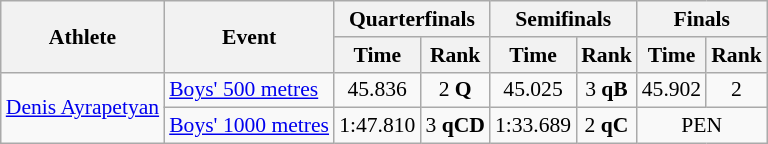<table class="wikitable" style="font-size:90%; text-align:center;">
<tr>
<th rowspan=2>Athlete</th>
<th rowspan=2>Event</th>
<th colspan=2>Quarterfinals</th>
<th colspan=2>Semifinals</th>
<th colspan=2>Finals</th>
</tr>
<tr>
<th>Time</th>
<th>Rank</th>
<th>Time</th>
<th>Rank</th>
<th>Time</th>
<th>Rank</th>
</tr>
<tr>
<td rowspan=2 align=left><a href='#'>Denis Ayrapetyan</a></td>
<td align=left><a href='#'>Boys' 500 metres</a></td>
<td>45.836</td>
<td>2 <strong>Q</strong></td>
<td>45.025</td>
<td>3 <strong>qB</strong></td>
<td>45.902</td>
<td>2</td>
</tr>
<tr>
<td align=left><a href='#'>Boys' 1000 metres</a></td>
<td>1:47.810</td>
<td>3 <strong>qCD</strong></td>
<td>1:33.689</td>
<td>2 <strong>qC</strong></td>
<td colspan=2>PEN</td>
</tr>
</table>
